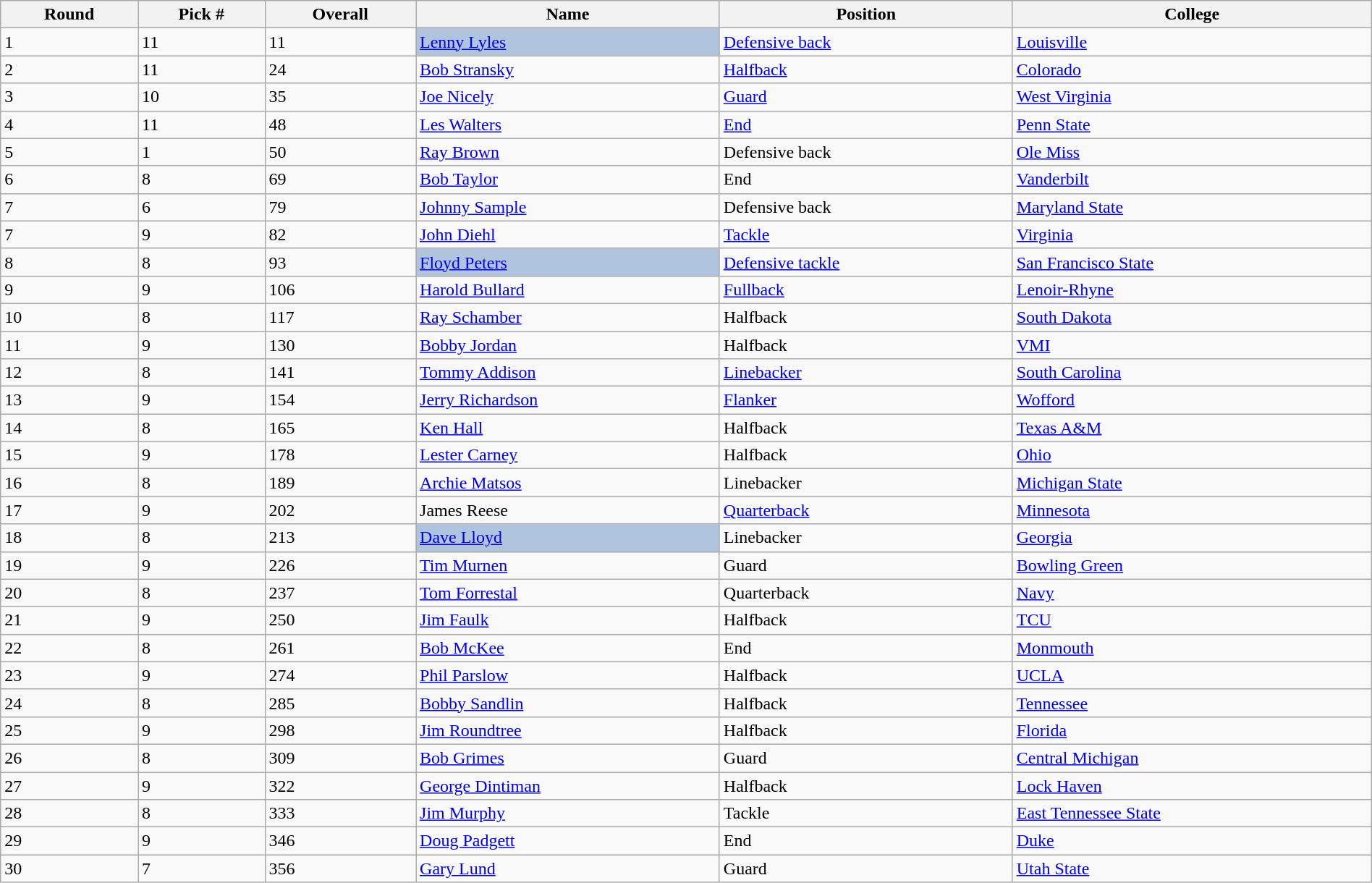<table class="wikitable sortable sortable" style="width: 100%">
<tr>
<th>Round</th>
<th>Pick #</th>
<th>Overall</th>
<th>Name</th>
<th>Position</th>
<th>College</th>
</tr>
<tr>
<td>1</td>
<td>11</td>
<td>11</td>
<td bgcolor=lightsteelblue><a href='#'>Lenny Lyles</a></td>
<td><a href='#'>Defensive back</a></td>
<td><a href='#'>Louisville</a></td>
</tr>
<tr>
<td>2</td>
<td>11</td>
<td>24</td>
<td><a href='#'>Bob Stransky</a></td>
<td><a href='#'>Halfback</a></td>
<td><a href='#'>Colorado</a></td>
</tr>
<tr>
<td>3</td>
<td>10</td>
<td>35</td>
<td><a href='#'>Joe Nicely</a></td>
<td><a href='#'>Guard</a></td>
<td><a href='#'>West Virginia</a></td>
</tr>
<tr>
<td>4</td>
<td>11</td>
<td>48</td>
<td><a href='#'>Les Walters</a></td>
<td><a href='#'>End</a></td>
<td><a href='#'>Penn State</a></td>
</tr>
<tr>
<td>5</td>
<td>1</td>
<td>50</td>
<td><a href='#'>Ray Brown</a></td>
<td>Defensive back</td>
<td><a href='#'>Ole Miss</a></td>
</tr>
<tr>
<td>6</td>
<td>8</td>
<td>69</td>
<td><a href='#'>Bob Taylor</a></td>
<td>End</td>
<td><a href='#'>Vanderbilt</a></td>
</tr>
<tr>
<td>7</td>
<td>6</td>
<td>79</td>
<td><a href='#'>Johnny Sample</a></td>
<td>Defensive back</td>
<td><a href='#'>Maryland State</a></td>
</tr>
<tr>
<td>7</td>
<td>9</td>
<td>82</td>
<td><a href='#'>John Diehl</a></td>
<td><a href='#'>Tackle</a></td>
<td><a href='#'>Virginia</a></td>
</tr>
<tr>
<td>8</td>
<td>8</td>
<td>93</td>
<td bgcolor=lightsteelblue><a href='#'>Floyd Peters</a></td>
<td><a href='#'>Defensive tackle</a></td>
<td><a href='#'>San Francisco State</a></td>
</tr>
<tr>
<td>9</td>
<td>9</td>
<td>106</td>
<td><a href='#'>Harold Bullard</a></td>
<td><a href='#'>Fullback</a></td>
<td><a href='#'>Lenoir-Rhyne</a></td>
</tr>
<tr>
<td>10</td>
<td>8</td>
<td>117</td>
<td><a href='#'>Ray Schamber</a></td>
<td>Halfback</td>
<td><a href='#'>South Dakota</a></td>
</tr>
<tr>
<td>11</td>
<td>9</td>
<td>130</td>
<td><a href='#'>Bobby Jordan</a></td>
<td>Halfback</td>
<td><a href='#'>VMI</a></td>
</tr>
<tr>
<td>12</td>
<td>8</td>
<td>141</td>
<td><a href='#'>Tommy Addison</a></td>
<td><a href='#'>Linebacker</a></td>
<td><a href='#'>South Carolina</a></td>
</tr>
<tr>
<td>13</td>
<td>9</td>
<td>154</td>
<td><a href='#'>Jerry Richardson</a></td>
<td><a href='#'>Flanker</a></td>
<td><a href='#'>Wofford</a></td>
</tr>
<tr>
<td>14</td>
<td>8</td>
<td>165</td>
<td><a href='#'>Ken Hall</a></td>
<td>Halfback</td>
<td><a href='#'>Texas A&M</a></td>
</tr>
<tr>
<td>15</td>
<td>9</td>
<td>178</td>
<td><a href='#'>Lester Carney</a></td>
<td>Halfback</td>
<td><a href='#'>Ohio</a></td>
</tr>
<tr>
<td>16</td>
<td>8</td>
<td>189</td>
<td><a href='#'>Archie Matsos</a></td>
<td>Linebacker</td>
<td><a href='#'>Michigan State</a></td>
</tr>
<tr>
<td>17</td>
<td>9</td>
<td>202</td>
<td>James Reese</td>
<td><a href='#'>Quarterback</a></td>
<td><a href='#'>Minnesota</a></td>
</tr>
<tr>
<td>18</td>
<td>8</td>
<td>213</td>
<td bgcolor=lightsteelblue><a href='#'>Dave Lloyd</a></td>
<td>Linebacker</td>
<td><a href='#'>Georgia</a></td>
</tr>
<tr>
<td>19</td>
<td>9</td>
<td>226</td>
<td><a href='#'>Tim Murnen</a></td>
<td>Guard</td>
<td><a href='#'>Bowling Green</a></td>
</tr>
<tr>
<td>20</td>
<td>8</td>
<td>237</td>
<td><a href='#'>Tom Forrestal</a></td>
<td>Quarterback</td>
<td><a href='#'>Navy</a></td>
</tr>
<tr>
<td>21</td>
<td>9</td>
<td>250</td>
<td><a href='#'>Jim Faulk</a></td>
<td>Halfback</td>
<td><a href='#'>TCU</a></td>
</tr>
<tr>
<td>22</td>
<td>8</td>
<td>261</td>
<td><a href='#'>Bob McKee</a></td>
<td>End</td>
<td><a href='#'>Monmouth</a></td>
</tr>
<tr>
<td>23</td>
<td>9</td>
<td>274</td>
<td><a href='#'>Phil Parslow</a></td>
<td>Halfback</td>
<td><a href='#'>UCLA</a></td>
</tr>
<tr>
<td>24</td>
<td>8</td>
<td>285</td>
<td><a href='#'>Bobby Sandlin</a></td>
<td>Halfback</td>
<td><a href='#'>Tennessee</a></td>
</tr>
<tr>
<td>25</td>
<td>9</td>
<td>298</td>
<td><a href='#'>Jim Roundtree</a></td>
<td>Halfback</td>
<td><a href='#'>Florida</a></td>
</tr>
<tr>
<td>26</td>
<td>8</td>
<td>309</td>
<td><a href='#'>Bob Grimes</a></td>
<td>Guard</td>
<td><a href='#'>Central Michigan</a></td>
</tr>
<tr>
<td>27</td>
<td>9</td>
<td>322</td>
<td><a href='#'>George Dintiman</a></td>
<td>Halfback</td>
<td><a href='#'>Lock Haven</a></td>
</tr>
<tr>
<td>28</td>
<td>8</td>
<td>333</td>
<td><a href='#'>Jim Murphy</a></td>
<td>Tackle</td>
<td><a href='#'>East Tennessee State</a></td>
</tr>
<tr>
<td>29</td>
<td>9</td>
<td>346</td>
<td><a href='#'>Doug Padgett</a></td>
<td>End</td>
<td><a href='#'>Duke</a></td>
</tr>
<tr>
<td>30</td>
<td>7</td>
<td>356</td>
<td><a href='#'>Gary Lund</a></td>
<td>Guard</td>
<td><a href='#'>Utah State</a></td>
</tr>
</table>
